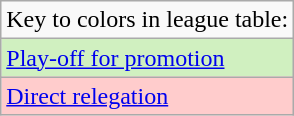<table class="wikitable">
<tr>
<td>Key to colors in league table:</td>
</tr>
<tr style="background:#D0F0C0;">
<td><a href='#'>Play-off for promotion</a></td>
</tr>
<tr style="background:#FFCCCC">
<td><a href='#'>Direct relegation</a></td>
</tr>
</table>
